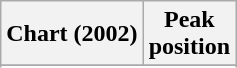<table class="wikitable sortable plainrowheaders">
<tr>
<th>Chart (2002)</th>
<th>Peak<br>position</th>
</tr>
<tr>
</tr>
<tr>
</tr>
</table>
